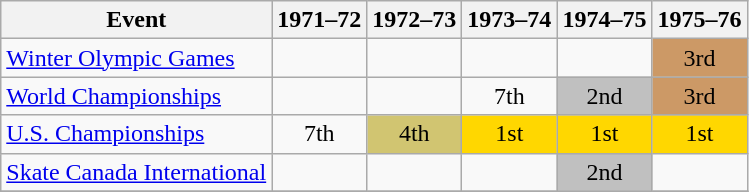<table class="wikitable">
<tr>
<th>Event</th>
<th>1971–72</th>
<th>1972–73</th>
<th>1973–74</th>
<th>1974–75</th>
<th>1975–76</th>
</tr>
<tr>
<td><a href='#'>Winter Olympic Games</a></td>
<td></td>
<td></td>
<td></td>
<td></td>
<td align="center" bgcolor="#cc9966">3rd</td>
</tr>
<tr>
<td><a href='#'>World Championships</a></td>
<td></td>
<td></td>
<td align="center">7th</td>
<td align="center" bgcolor="silver">2nd</td>
<td align="center" bgcolor="#cc9966">3rd</td>
</tr>
<tr>
<td><a href='#'>U.S. Championships</a></td>
<td align="center">7th</td>
<td align="center" bgcolor="#d1c571">4th</td>
<td align="center" bgcolor="gold">1st</td>
<td align="center" bgcolor="gold">1st</td>
<td align="center" bgcolor="gold">1st</td>
</tr>
<tr>
<td><a href='#'>Skate Canada International</a></td>
<td></td>
<td></td>
<td></td>
<td align="center" bgcolor="silver">2nd</td>
<td></td>
</tr>
<tr>
</tr>
</table>
